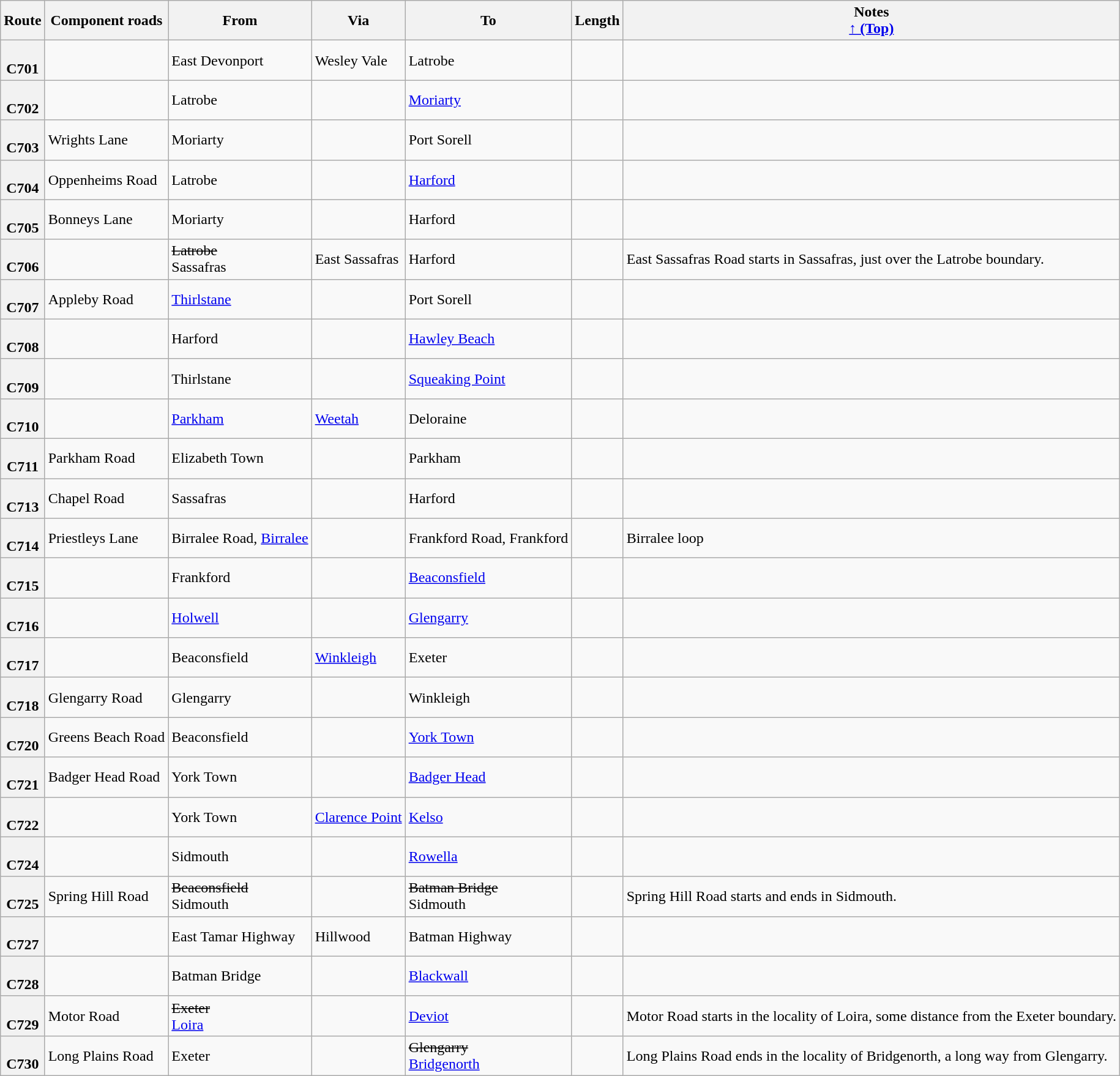<table class="wikitable">
<tr>
<th scope="col">Route</th>
<th scope="col">Component roads</th>
<th scope="col">From</th>
<th scope="col">Via</th>
<th scope="col">To</th>
<th scope="col">Length</th>
<th scope="col">Notes<br><a href='#'>↑ (Top)</a></th>
</tr>
<tr>
<th style="vertical-align:top; white-space:nowrap;"><br>C701</th>
<td></td>
<td>East Devonport</td>
<td>Wesley Vale</td>
<td>Latrobe</td>
<td></td>
<td></td>
</tr>
<tr>
<th style="vertical-align:top; white-space:nowrap;"><br>C702</th>
<td></td>
<td>Latrobe</td>
<td></td>
<td><a href='#'>Moriarty</a></td>
<td></td>
<td></td>
</tr>
<tr>
<th style="vertical-align:top; white-space:nowrap;"><br>C703</th>
<td>Wrights Lane</td>
<td>Moriarty</td>
<td></td>
<td>Port Sorell</td>
<td></td>
<td></td>
</tr>
<tr>
<th style="vertical-align:top; white-space:nowrap;"><br>C704</th>
<td>Oppenheims Road</td>
<td>Latrobe</td>
<td></td>
<td><a href='#'>Harford</a></td>
<td></td>
<td></td>
</tr>
<tr>
<th style="vertical-align:top; white-space:nowrap;"><br>C705</th>
<td>Bonneys Lane</td>
<td>Moriarty</td>
<td></td>
<td>Harford</td>
<td></td>
<td></td>
</tr>
<tr>
<th style="vertical-align:top; white-space:nowrap;"><br>C706</th>
<td></td>
<td> <s>Latrobe</s> <br> Sassafras</td>
<td>East Sassafras</td>
<td>Harford</td>
<td></td>
<td>East Sassafras Road starts in Sassafras, just over the Latrobe boundary.</td>
</tr>
<tr>
<th style="vertical-align:top; white-space:nowrap;"><br>C707</th>
<td>Appleby Road</td>
<td><a href='#'>Thirlstane</a></td>
<td></td>
<td>Port Sorell</td>
<td></td>
<td></td>
</tr>
<tr>
<th style="vertical-align:top; white-space:nowrap;"><br>C708</th>
<td></td>
<td>Harford</td>
<td></td>
<td><a href='#'>Hawley Beach</a></td>
<td></td>
<td></td>
</tr>
<tr>
<th style="vertical-align:top; white-space:nowrap;"><br>C709</th>
<td></td>
<td>Thirlstane</td>
<td></td>
<td><a href='#'>Squeaking Point</a></td>
<td></td>
<td></td>
</tr>
<tr>
<th style="vertical-align:top; white-space:nowrap;"><br>C710</th>
<td></td>
<td><a href='#'>Parkham</a></td>
<td><a href='#'>Weetah</a></td>
<td>Deloraine</td>
<td></td>
<td></td>
</tr>
<tr>
<th style="vertical-align:top; white-space:nowrap;"><br>C711</th>
<td>Parkham Road</td>
<td>Elizabeth Town</td>
<td></td>
<td>Parkham</td>
<td></td>
<td></td>
</tr>
<tr>
<th style="vertical-align:top; white-space:nowrap;"><br>C713</th>
<td>Chapel Road</td>
<td>Sassafras</td>
<td></td>
<td>Harford</td>
<td></td>
<td></td>
</tr>
<tr>
<th style="vertical-align:top; white-space:nowrap;"><br>C714</th>
<td>Priestleys Lane</td>
<td>Birralee Road, <a href='#'>Birralee</a></td>
<td></td>
<td>Frankford Road, Frankford</td>
<td></td>
<td>Birralee loop</td>
</tr>
<tr>
<th style="vertical-align:top; white-space:nowrap;"><br>C715</th>
<td></td>
<td>Frankford</td>
<td></td>
<td><a href='#'>Beaconsfield</a></td>
<td></td>
<td></td>
</tr>
<tr>
<th style="vertical-align:top; white-space:nowrap;"><br>C716</th>
<td></td>
<td><a href='#'>Holwell</a></td>
<td></td>
<td><a href='#'>Glengarry</a></td>
<td></td>
<td></td>
</tr>
<tr>
<th style="vertical-align:top; white-space:nowrap;"><br>C717</th>
<td></td>
<td>Beaconsfield</td>
<td><a href='#'>Winkleigh</a></td>
<td>Exeter</td>
<td></td>
<td></td>
</tr>
<tr>
<th style="vertical-align:top; white-space:nowrap;"><br>C718</th>
<td>Glengarry Road</td>
<td>Glengarry</td>
<td></td>
<td>Winkleigh</td>
<td></td>
<td></td>
</tr>
<tr>
<th style="vertical-align:top; white-space:nowrap;"><br>C720</th>
<td>Greens Beach Road</td>
<td>Beaconsfield</td>
<td></td>
<td><a href='#'>York Town</a></td>
<td></td>
<td></td>
</tr>
<tr>
<th style="vertical-align:top; white-space:nowrap;"><br>C721</th>
<td>Badger Head Road</td>
<td>York Town</td>
<td></td>
<td><a href='#'>Badger Head</a></td>
<td></td>
<td></td>
</tr>
<tr>
<th style="vertical-align:top; white-space:nowrap;"><br>C722</th>
<td></td>
<td>York Town</td>
<td><a href='#'>Clarence Point</a></td>
<td><a href='#'>Kelso</a></td>
<td></td>
<td></td>
</tr>
<tr>
<th style="vertical-align:top; white-space:nowrap;"><br>C724</th>
<td></td>
<td>Sidmouth</td>
<td></td>
<td><a href='#'>Rowella</a></td>
<td></td>
<td></td>
</tr>
<tr>
<th style="vertical-align:top; white-space:nowrap;"><br>C725</th>
<td>Spring Hill Road</td>
<td> <s>Beaconsfield</s> <br> Sidmouth</td>
<td></td>
<td> <s>Batman Bridge</s> <br> Sidmouth</td>
<td></td>
<td>Spring Hill Road starts and ends in Sidmouth.</td>
</tr>
<tr>
<th style="vertical-align:top; white-space:nowrap;"><br>C727</th>
<td></td>
<td>East Tamar Highway</td>
<td>Hillwood</td>
<td>Batman Highway</td>
<td></td>
<td></td>
</tr>
<tr>
<th style="vertical-align:top; white-space:nowrap;"><br>C728</th>
<td></td>
<td>Batman Bridge</td>
<td></td>
<td><a href='#'>Blackwall</a></td>
<td></td>
<td></td>
</tr>
<tr>
<th style="vertical-align:top; white-space:nowrap;"><br>C729</th>
<td>Motor Road</td>
<td><s>Exeter</s> <br> <a href='#'>Loira</a></td>
<td></td>
<td><a href='#'>Deviot</a></td>
<td></td>
<td>Motor Road starts in the locality of Loira, some distance from the Exeter boundary.</td>
</tr>
<tr>
<th style="vertical-align:top; white-space:nowrap;"><br>C730</th>
<td>Long Plains Road</td>
<td>Exeter</td>
<td></td>
<td><s>Glengarry</s> <br> <a href='#'>Bridgenorth</a></td>
<td></td>
<td>Long Plains Road ends in the locality of Bridgenorth, a long way from Glengarry.</td>
</tr>
</table>
